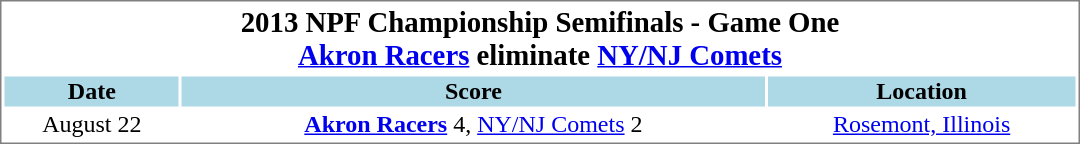<table cellpadding="1"  style="min-width:45em;text-align:center;font-size:100%; border:1px solid gray;">
<tr style="font-size:larger;">
<th colspan=8>2013 NPF Championship Semifinals - Game One<br><strong><a href='#'>Akron Racers</a></strong> eliminate <a href='#'>NY/NJ Comets</a></th>
</tr>
<tr style="background:lightblue;">
<th>Date</th>
<th>Score</th>
<th>Location</th>
</tr>
<tr>
<td>August 22</td>
<td><strong><a href='#'>Akron Racers</a></strong> 4, <a href='#'>NY/NJ Comets</a> 2</td>
<td><a href='#'>Rosemont, Illinois</a></td>
</tr>
</table>
